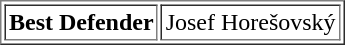<table cellpadding=2 border=1 style="text-align:center;">
<tr>
<td><strong>Best Defender</strong></td>
<td style="text-align:left;">  Josef Horešovský</td>
</tr>
</table>
